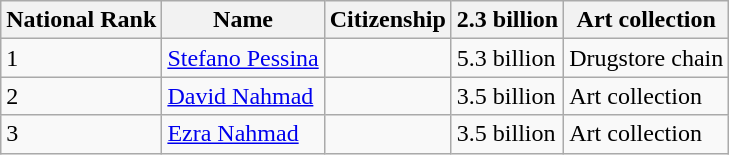<table class="wikitable">
<tr>
<th>National Rank</th>
<th>Name</th>
<th>Citizenship</th>
<th Net worth (>2.3 billion</th>
<th>Art collection</th>
</tr>
<tr>
<td>1</td>
<td><a href='#'>Stefano Pessina</a></td>
<td></td>
<td>5.3 billion</td>
<td>Drugstore chain</td>
</tr>
<tr>
<td>2</td>
<td><a href='#'>David Nahmad</a></td>
<td></td>
<td>3.5 billion</td>
<td>Art collection</td>
</tr>
<tr>
<td>3</td>
<td><a href='#'>Ezra Nahmad</a></td>
<td></td>
<td>3.5 billion</td>
<td>Art collection</td>
</tr>
</table>
